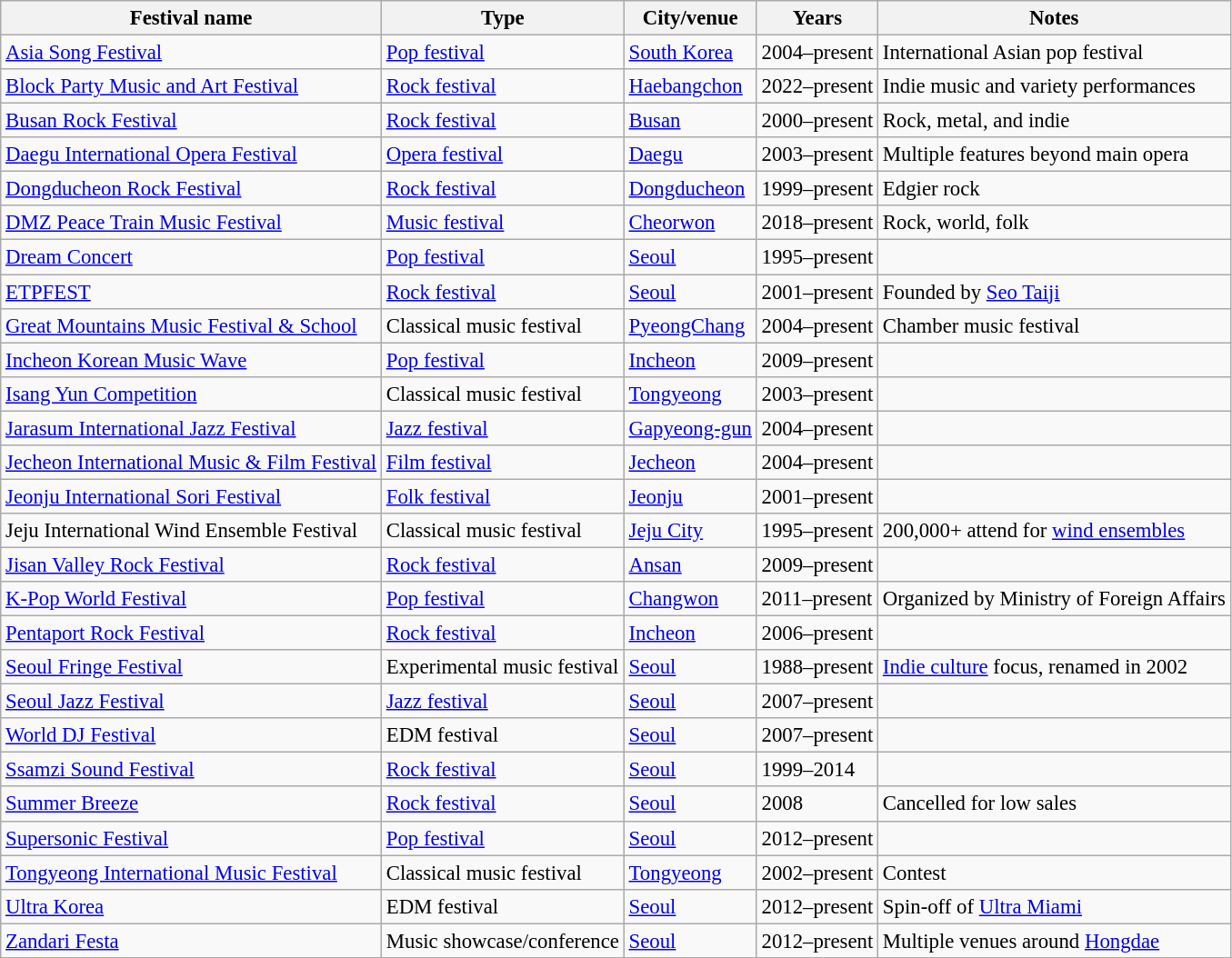<table class="wikitable sortable" style="text-align:left;font-size:95%;">
<tr>
<th>Festival name</th>
<th>Type</th>
<th>City/venue</th>
<th>Years</th>
<th>Notes</th>
</tr>
<tr>
<td><a href='#'>Asia Song Festival</a></td>
<td><a href='#'>Pop festival</a></td>
<td><a href='#'>South Korea</a></td>
<td>2004–present</td>
<td>International Asian pop festival</td>
</tr>
<tr>
<td><a href='#'>Block Party Music and Art Festival</a></td>
<td><a href='#'>Rock festival</a></td>
<td><a href='#'>Haebangchon</a></td>
<td>2022–present</td>
<td>Indie music and variety performances</td>
</tr>
<tr>
<td><a href='#'>Busan Rock Festival</a></td>
<td><a href='#'>Rock festival</a></td>
<td><a href='#'>Busan</a></td>
<td>2000–present</td>
<td>Rock, metal, and indie</td>
</tr>
<tr>
<td><a href='#'>Daegu International Opera Festival</a></td>
<td><a href='#'>Opera festival</a></td>
<td><a href='#'>Daegu</a></td>
<td>2003–present</td>
<td>Multiple features beyond main opera</td>
</tr>
<tr>
<td><a href='#'>Dongducheon Rock Festival</a></td>
<td><a href='#'>Rock festival</a></td>
<td><a href='#'>Dongducheon</a></td>
<td>1999–present</td>
<td>Edgier rock</td>
</tr>
<tr>
<td><a href='#'>DMZ Peace Train Music Festival</a></td>
<td><a href='#'>Music festival</a></td>
<td><a href='#'>Cheorwon</a></td>
<td>2018–present</td>
<td>Rock, world, folk</td>
</tr>
<tr>
<td><a href='#'>Dream Concert</a></td>
<td><a href='#'>Pop festival</a></td>
<td><a href='#'>Seoul</a></td>
<td>1995–present</td>
<td></td>
</tr>
<tr>
<td><a href='#'>ETPFEST</a></td>
<td><a href='#'>Rock festival</a></td>
<td><a href='#'>Seoul</a></td>
<td>2001–present</td>
<td>Founded by <a href='#'>Seo Taiji</a></td>
</tr>
<tr>
<td><a href='#'>Great Mountains Music Festival & School</a></td>
<td>Classical music festival</td>
<td><a href='#'>PyeongChang</a></td>
<td>2004–present</td>
<td>Chamber music festival</td>
</tr>
<tr>
<td><a href='#'>Incheon Korean Music Wave</a></td>
<td><a href='#'>Pop festival</a></td>
<td><a href='#'>Incheon</a></td>
<td>2009–present</td>
<td></td>
</tr>
<tr>
<td><a href='#'>Isang Yun Competition</a></td>
<td>Classical music festival</td>
<td><a href='#'>Tongyeong</a></td>
<td>2003–present</td>
<td></td>
</tr>
<tr>
<td><a href='#'>Jarasum International Jazz Festival</a></td>
<td><a href='#'>Jazz festival</a></td>
<td><a href='#'>Gapyeong-gun</a></td>
<td>2004–present</td>
<td></td>
</tr>
<tr>
<td><a href='#'>Jecheon International Music & Film Festival</a></td>
<td><a href='#'>Film festival</a></td>
<td><a href='#'>Jecheon</a></td>
<td>2004–present</td>
<td></td>
</tr>
<tr>
<td><a href='#'>Jeonju International Sori Festival</a></td>
<td><a href='#'>Folk festival</a></td>
<td><a href='#'>Jeonju</a></td>
<td>2001–present</td>
<td></td>
</tr>
<tr>
<td>Jeju International Wind Ensemble Festival</td>
<td>Classical music festival</td>
<td><a href='#'>Jeju City</a></td>
<td>1995–present</td>
<td>200,000+ attend for <a href='#'>wind ensembles</a></td>
</tr>
<tr>
<td><a href='#'>Jisan Valley Rock Festival</a></td>
<td><a href='#'>Rock festival</a></td>
<td><a href='#'>Ansan</a></td>
<td>2009–present</td>
<td></td>
</tr>
<tr>
<td><a href='#'>K-Pop World Festival</a></td>
<td><a href='#'>Pop festival</a></td>
<td><a href='#'>Changwon</a></td>
<td>2011–present</td>
<td>Organized by Ministry of Foreign Affairs</td>
</tr>
<tr>
<td><a href='#'>Pentaport Rock Festival</a></td>
<td><a href='#'>Rock festival</a></td>
<td><a href='#'>Incheon</a></td>
<td>2006–present</td>
<td></td>
</tr>
<tr>
<td><a href='#'>Seoul Fringe Festival</a></td>
<td>Experimental music festival</td>
<td><a href='#'>Seoul</a></td>
<td>1988–present</td>
<td><a href='#'>Indie culture</a> focus, renamed in 2002</td>
</tr>
<tr>
<td><a href='#'>Seoul Jazz Festival</a></td>
<td><a href='#'>Jazz festival</a></td>
<td><a href='#'>Seoul</a></td>
<td>2007–present</td>
<td></td>
</tr>
<tr>
<td><a href='#'>World DJ Festival</a></td>
<td>EDM festival</td>
<td><a href='#'>Seoul</a></td>
<td>2007–present</td>
<td></td>
</tr>
<tr>
<td><a href='#'>Ssamzi Sound Festival</a></td>
<td><a href='#'>Rock festival</a></td>
<td><a href='#'>Seoul</a></td>
<td>1999–2014</td>
<td></td>
</tr>
<tr>
<td><a href='#'>Summer Breeze</a></td>
<td><a href='#'>Rock festival</a></td>
<td><a href='#'>Seoul</a></td>
<td>2008</td>
<td>Cancelled for low sales</td>
</tr>
<tr>
<td><a href='#'>Supersonic Festival</a></td>
<td><a href='#'>Pop festival</a></td>
<td><a href='#'>Seoul</a></td>
<td>2012–present</td>
<td></td>
</tr>
<tr>
<td><a href='#'>Tongyeong International Music Festival</a></td>
<td>Classical music festival</td>
<td><a href='#'>Tongyeong</a></td>
<td>2002–present</td>
<td>Contest</td>
</tr>
<tr>
<td><a href='#'>Ultra Korea</a></td>
<td>EDM festival</td>
<td><a href='#'>Seoul</a></td>
<td>2012–present</td>
<td>Spin-off of <a href='#'>Ultra Miami</a></td>
</tr>
<tr>
<td><a href='#'>Zandari Festa</a></td>
<td>Music showcase/conference</td>
<td><a href='#'>Seoul</a></td>
<td>2012–present</td>
<td>Multiple venues around <a href='#'>Hongdae</a></td>
</tr>
</table>
